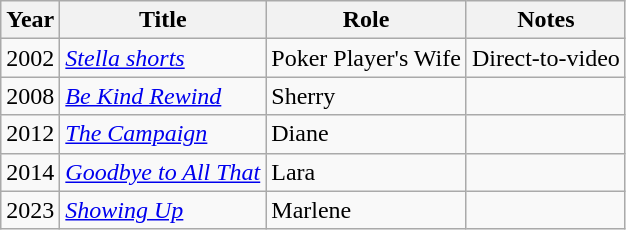<table class="wikitable sortable">
<tr>
<th>Year</th>
<th>Title</th>
<th>Role</th>
<th>Notes</th>
</tr>
<tr>
<td>2002</td>
<td><em><a href='#'>Stella shorts</a></em></td>
<td>Poker Player's Wife</td>
<td>Direct-to-video</td>
</tr>
<tr>
<td>2008</td>
<td><em><a href='#'>Be Kind Rewind</a></em></td>
<td>Sherry</td>
<td></td>
</tr>
<tr>
<td>2012</td>
<td><a href='#'><em>The Campaign</em></a></td>
<td>Diane</td>
<td></td>
</tr>
<tr>
<td>2014</td>
<td><a href='#'><em>Goodbye to All That</em></a></td>
<td>Lara</td>
<td></td>
</tr>
<tr>
<td>2023</td>
<td><a href='#'><em>Showing Up</em></a></td>
<td>Marlene</td>
<td></td>
</tr>
</table>
